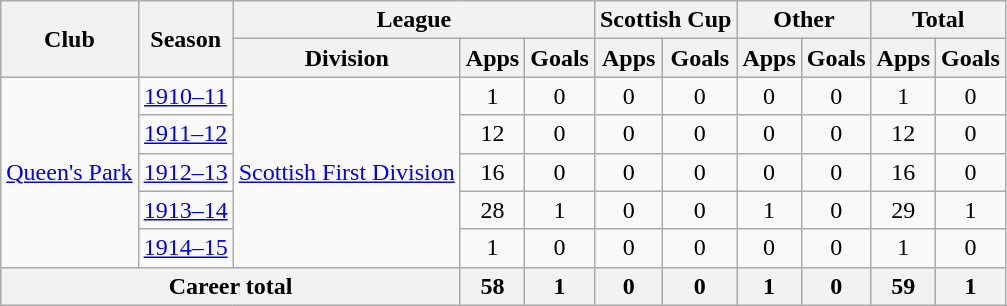<table class="wikitable" style="text-align: center;">
<tr>
<th rowspan="2">Club</th>
<th rowspan="2">Season</th>
<th colspan="3">League</th>
<th colspan="2">Scottish Cup</th>
<th colspan="2">Other</th>
<th colspan="2">Total</th>
</tr>
<tr>
<th>Division</th>
<th>Apps</th>
<th>Goals</th>
<th>Apps</th>
<th>Goals</th>
<th>Apps</th>
<th>Goals</th>
<th>Apps</th>
<th>Goals</th>
</tr>
<tr>
<td rowspan="5"><a href='#'>Queen's Park</a></td>
<td><a href='#'>1910–11</a></td>
<td rowspan="5"><a href='#'>Scottish First Division</a></td>
<td>1</td>
<td>0</td>
<td>0</td>
<td>0</td>
<td>0</td>
<td>0</td>
<td>1</td>
<td>0</td>
</tr>
<tr>
<td><a href='#'>1911–12</a></td>
<td>12</td>
<td>0</td>
<td>0</td>
<td>0</td>
<td>0</td>
<td>0</td>
<td>12</td>
<td>0</td>
</tr>
<tr>
<td><a href='#'>1912–13</a></td>
<td>16</td>
<td>0</td>
<td>0</td>
<td>0</td>
<td>0</td>
<td>0</td>
<td>16</td>
<td>0</td>
</tr>
<tr>
<td><a href='#'>1913–14</a></td>
<td>28</td>
<td>1</td>
<td>0</td>
<td>0</td>
<td>1</td>
<td>0</td>
<td>29</td>
<td>1</td>
</tr>
<tr>
<td><a href='#'>1914–15</a></td>
<td>1</td>
<td>0</td>
<td>0</td>
<td>0</td>
<td>0</td>
<td>0</td>
<td>1</td>
<td>0</td>
</tr>
<tr>
<th colspan="3">Career total</th>
<th>58</th>
<th>1</th>
<th>0</th>
<th>0</th>
<th>1</th>
<th>0</th>
<th>59</th>
<th>1</th>
</tr>
</table>
